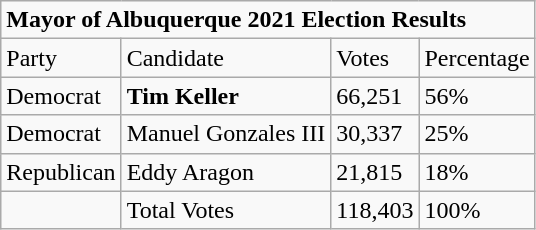<table class="wikitable">
<tr>
<td colspan="4"><strong>Mayor of Albuquerque 2021 Election Results</strong></td>
</tr>
<tr>
<td>Party</td>
<td>Candidate</td>
<td>Votes</td>
<td>Percentage</td>
</tr>
<tr>
<td>Democrat</td>
<td><strong>Tim Keller</strong></td>
<td>66,251</td>
<td>56%</td>
</tr>
<tr>
<td>Democrat</td>
<td>Manuel Gonzales III</td>
<td>30,337</td>
<td>25%</td>
</tr>
<tr>
<td>Republican</td>
<td>Eddy Aragon</td>
<td>21,815</td>
<td>18%</td>
</tr>
<tr>
<td></td>
<td>Total Votes</td>
<td>118,403</td>
<td>100%</td>
</tr>
</table>
